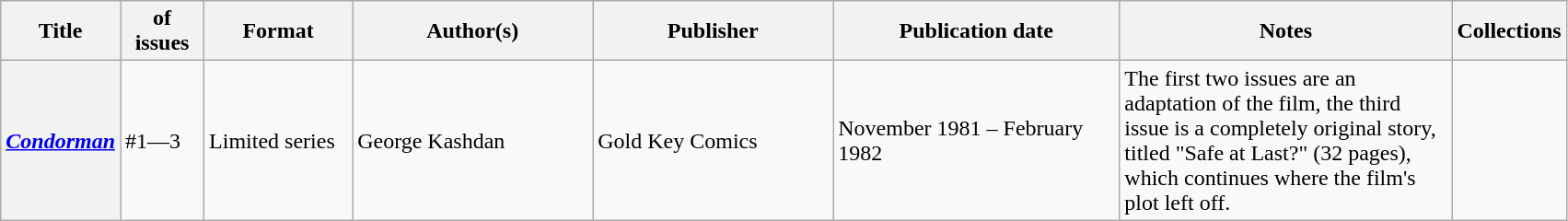<table class="wikitable">
<tr>
<th>Title</th>
<th style="width:40pt"> of issues</th>
<th style="width:75pt">Format</th>
<th style="width:125pt">Author(s)</th>
<th style="width:125pt">Publisher</th>
<th style="width:150pt">Publication date</th>
<th style="width:175pt">Notes</th>
<th>Collections</th>
</tr>
<tr>
<th><em><a href='#'>Condorman</a></em></th>
<td>#1—3</td>
<td>Limited series</td>
<td>George Kashdan</td>
<td>Gold Key Comics</td>
<td>November 1981 – February 1982</td>
<td>The first two issues are an adaptation of the film, the third issue is a completely original story, titled "Safe at Last?" (32 pages), which continues where the film's plot left off.</td>
<td></td>
</tr>
</table>
